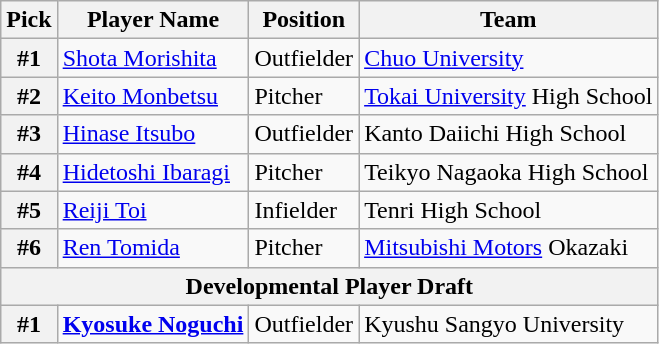<table class="wikitable">
<tr>
<th>Pick</th>
<th>Player Name</th>
<th>Position</th>
<th>Team</th>
</tr>
<tr>
<th>#1</th>
<td><a href='#'>Shota Morishita</a></td>
<td>Outfielder</td>
<td><a href='#'>Chuo University</a></td>
</tr>
<tr>
<th>#2</th>
<td><a href='#'>Keito Monbetsu</a></td>
<td>Pitcher</td>
<td><a href='#'>Tokai University</a> High School</td>
</tr>
<tr>
<th>#3</th>
<td><a href='#'>Hinase Itsubo</a></td>
<td>Outfielder</td>
<td>Kanto Daiichi High School</td>
</tr>
<tr>
<th>#4</th>
<td><a href='#'>Hidetoshi Ibaragi</a></td>
<td>Pitcher</td>
<td>Teikyo Nagaoka High School</td>
</tr>
<tr>
<th>#5</th>
<td><a href='#'>Reiji Toi</a></td>
<td>Infielder</td>
<td>Tenri High School</td>
</tr>
<tr>
<th>#6</th>
<td><a href='#'>Ren Tomida</a></td>
<td>Pitcher</td>
<td><a href='#'>Mitsubishi Motors</a> Okazaki</td>
</tr>
<tr>
<th colspan="5">Developmental Player Draft</th>
</tr>
<tr>
<th>#1</th>
<td><strong><a href='#'>Kyosuke Noguchi</a></strong></td>
<td>Outfielder</td>
<td>Kyushu Sangyo University</td>
</tr>
</table>
